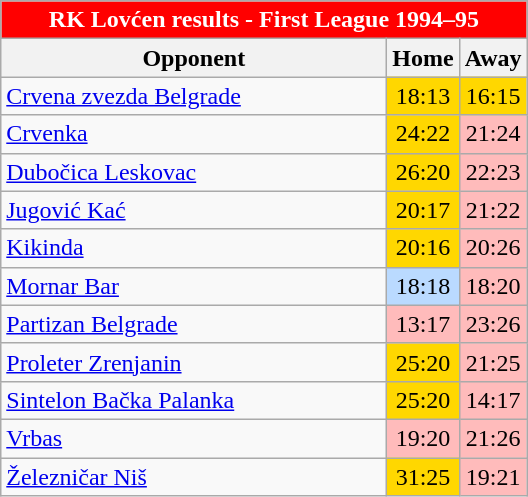<table class="wikitable" style="text-align:center">
<tr>
<th colspan=10 style="background:red;color:white;">RK Lovćen results - First League 1994–95</th>
</tr>
<tr>
<th width=250>Opponent</th>
<th>Home</th>
<th>Away</th>
</tr>
<tr>
<td align=left><a href='#'>Crvena zvezda Belgrade</a></td>
<td style="background:gold">18:13</td>
<td style="background:gold">16:15</td>
</tr>
<tr>
<td align=left><a href='#'>Crvenka</a></td>
<td style="background:gold">24:22</td>
<td style="background:#ffbbbb;">21:24</td>
</tr>
<tr>
<td align=left><a href='#'>Dubočica Leskovac</a></td>
<td style="background:gold">26:20</td>
<td style="background:#ffbbbb;">22:23</td>
</tr>
<tr>
<td align=left><a href='#'>Jugović Kać</a></td>
<td style="background:gold">20:17</td>
<td style="background:#ffbbbb;">21:22</td>
</tr>
<tr>
<td align=left><a href='#'>Kikinda</a></td>
<td style="background:gold">20:16</td>
<td style="background:#ffbbbb;">20:26</td>
</tr>
<tr>
<td align=left><a href='#'>Mornar Bar</a></td>
<td style="background:#badaff">18:18</td>
<td style="background:#ffbbbb;">18:20</td>
</tr>
<tr>
<td align=left><a href='#'>Partizan Belgrade</a></td>
<td style="background:#ffbbbb;">13:17</td>
<td style="background:#ffbbbb;">23:26</td>
</tr>
<tr>
<td align=left><a href='#'>Proleter Zrenjanin</a></td>
<td style="background:gold">25:20</td>
<td style="background:#ffbbbb;">21:25</td>
</tr>
<tr>
<td align=left><a href='#'>Sintelon Bačka Palanka</a></td>
<td style="background:gold">25:20</td>
<td style="background:#ffbbbb;">14:17</td>
</tr>
<tr>
<td align=left><a href='#'>Vrbas</a></td>
<td style="background:#ffbbbb;">19:20</td>
<td style="background:#ffbbbb;">21:26</td>
</tr>
<tr>
<td align=left><a href='#'>Železničar Niš</a></td>
<td style="background:gold">31:25</td>
<td style="background:#ffbbbb;">19:21</td>
</tr>
</table>
